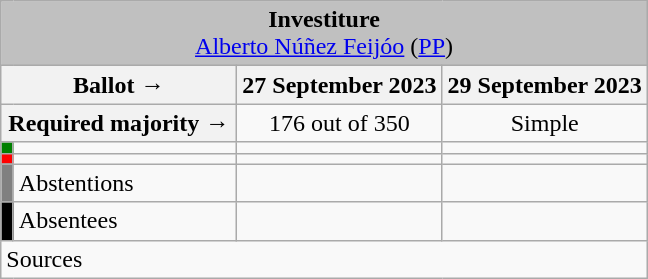<table class="wikitable" style="text-align:center;">
<tr>
<td colspan="4" align="center" bgcolor="#C0C0C0"><strong>Investiture</strong><br><a href='#'>Alberto Núñez Feijóo</a> (<a href='#'>PP</a>)</td>
</tr>
<tr>
<th colspan="2" style="width:150px;">Ballot →</th>
<th>27 September 2023</th>
<th>29 September 2023</th>
</tr>
<tr>
<th colspan="2">Required majority →</th>
<td>176 out of 350 </td>
<td>Simple </td>
</tr>
<tr>
<th style="width:1px; background:green;"></th>
<td style="text-align:left;"></td>
<td></td>
<td></td>
</tr>
<tr>
<th style="color:inherit;background:red;"></th>
<td style="text-align:left;"></td>
<td></td>
<td></td>
</tr>
<tr>
<th style="color:inherit;background:gray;"></th>
<td style="text-align:left;"><span>Abstentions</span></td>
<td></td>
<td></td>
</tr>
<tr>
<th style="color:inherit;background:black;"></th>
<td style="text-align:left;"><span>Absentees</span></td>
<td></td>
<td></td>
</tr>
<tr>
<td style="text-align:left;" colspan="4">Sources</td>
</tr>
</table>
